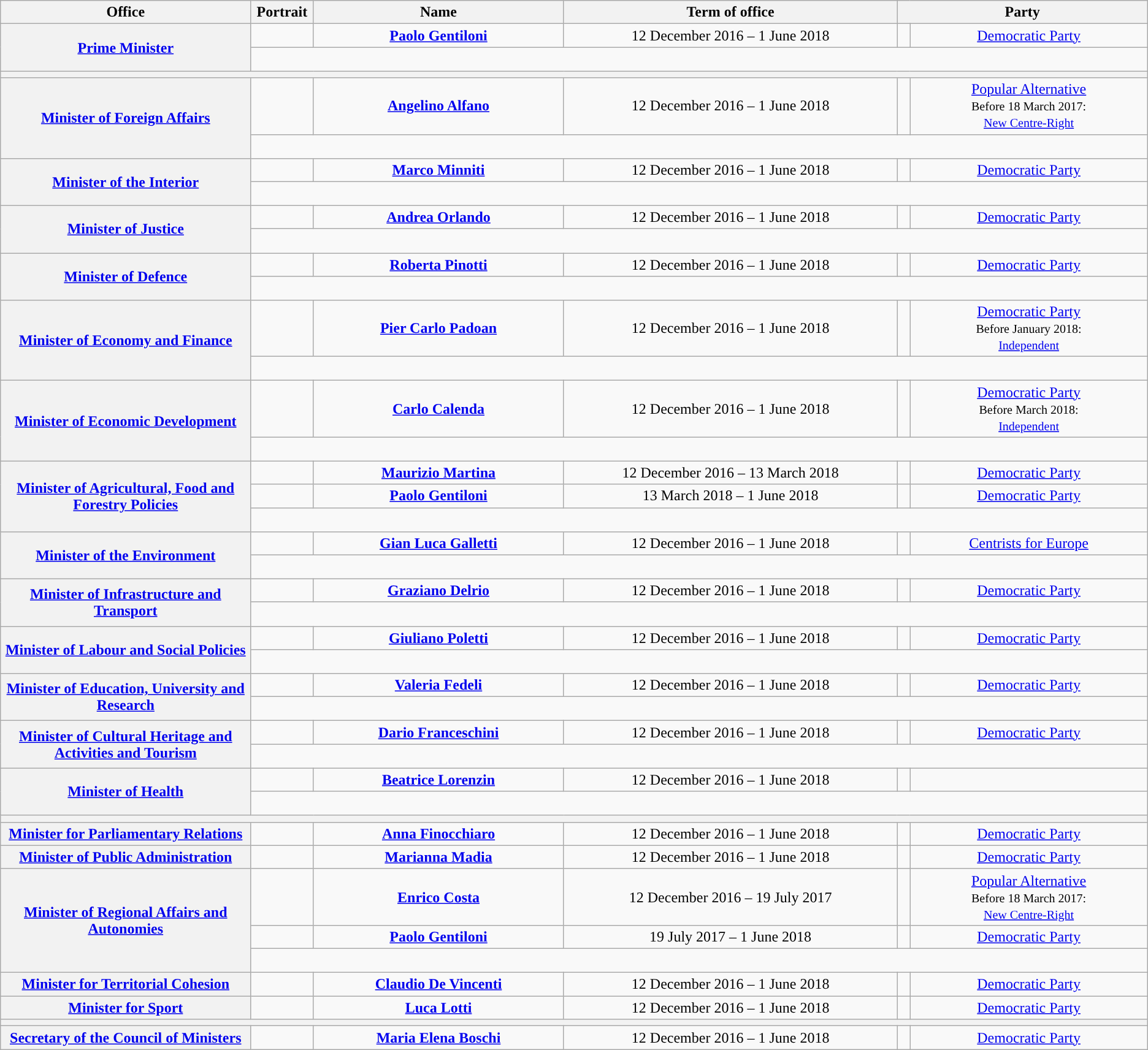<table class="wikitable" style="text-align:center;">
<tr>
<th width=15%>Office</th>
<th width=1%>Portrait</th>
<th width=15%>Name</th>
<th width=20%>Term of office</th>
<th width=15% colspan=2>Party</th>
</tr>
<tr>
<th rowspan=2><a href='#'>Prime Minister</a></th>
<td></td>
<td><strong><a href='#'>Paolo Gentiloni</a></strong></td>
<td>12 December 2016 – 1 June 2018</td>
<td></td>
<td><a href='#'>Democratic Party</a></td>
</tr>
<tr>
<td colspan="5" style="font-size:95%; line-height:19px;"><br></td>
</tr>
<tr>
<th colspan=6></th>
</tr>
<tr>
<th rowspan=2><a href='#'>Minister of Foreign Affairs</a></th>
<td></td>
<td><strong><a href='#'>Angelino Alfano</a></strong></td>
<td>12 December 2016 – 1 June 2018</td>
<td></td>
<td><a href='#'>Popular Alternative</a><br><small>Before 18 March 2017:<br><a href='#'>New Centre-Right</a></small></td>
</tr>
<tr>
<td colspan="5" style="font-size:95%; line-height:19px;"><br>
</td>
</tr>
<tr>
<th rowspan=2><a href='#'>Minister of the Interior</a></th>
<td></td>
<td><strong><a href='#'>Marco Minniti</a></strong></td>
<td>12 December 2016 – 1 June 2018</td>
<td></td>
<td><a href='#'>Democratic Party</a></td>
</tr>
<tr>
<td colspan="5" style="font-size:95%; line-height:19px;"><br>
</td>
</tr>
<tr>
<th rowspan=2><a href='#'>Minister of Justice</a></th>
<td></td>
<td><strong><a href='#'>Andrea Orlando</a></strong></td>
<td>12 December 2016 – 1 June 2018</td>
<td></td>
<td><a href='#'>Democratic Party</a></td>
</tr>
<tr>
<td colspan="5" style="font-size:95%; line-height:19px;"><br></td>
</tr>
<tr>
<th rowspan=2><a href='#'>Minister of Defence</a></th>
<td></td>
<td><strong><a href='#'>Roberta Pinotti</a></strong></td>
<td>12 December 2016 – 1 June 2018</td>
<td style="color:inherit;background:"></td>
<td><a href='#'>Democratic Party</a></td>
</tr>
<tr>
<td colspan="5" style="font-size:95%; line-height:19px;"><br></td>
</tr>
<tr>
<th rowspan=2><a href='#'>Minister of Economy and Finance</a></th>
<td></td>
<td><strong><a href='#'>Pier Carlo Padoan</a></strong></td>
<td>12 December 2016 – 1 June 2018</td>
<td style="color:inherit;background:"></td>
<td><a href='#'>Democratic Party</a><br><small>Before January 2018:<br><a href='#'>Independent</a></small></td>
</tr>
<tr>
<td colspan="5" style="font-size:95%; line-height:19px;"><br>
</td>
</tr>
<tr>
<th rowspan=2><a href='#'>Minister of Economic Development</a></th>
<td></td>
<td><strong><a href='#'>Carlo Calenda</a></strong></td>
<td>12 December 2016 – 1 June 2018</td>
<td style="color:inherit;background:"></td>
<td><a href='#'>Democratic Party</a><br><small>Before March 2018:<br><a href='#'>Independent</a></small></td>
</tr>
<tr>
<td colspan="5" style="font-size:95%; line-height:19px;"><br>
</td>
</tr>
<tr>
<th rowspan=3><a href='#'>Minister of Agricultural, Food and Forestry Policies</a></th>
<td></td>
<td><strong><a href='#'>Maurizio Martina</a></strong></td>
<td>12 December 2016 – 13 March 2018</td>
<td style="color:inherit;background:"></td>
<td><a href='#'>Democratic Party</a></td>
</tr>
<tr>
<td></td>
<td><strong><a href='#'>Paolo Gentiloni</a></strong><br></td>
<td>13 March 2018 – 1 June 2018</td>
<td></td>
<td><a href='#'>Democratic Party</a></td>
</tr>
<tr>
<td colspan="5" style="font-size:95%; line-height:19px;"><br>
</td>
</tr>
<tr>
<th rowspan=2><a href='#'>Minister of the Environment</a></th>
<td></td>
<td><strong><a href='#'>Gian Luca Galletti</a></strong></td>
<td>12 December 2016 – 1 June 2018</td>
<td></td>
<td><a href='#'>Centrists for Europe</a></td>
</tr>
<tr>
<td colspan="5" style="font-size:95%; line-height:19px;"><br></td>
</tr>
<tr>
<th rowspan=2><a href='#'>Minister of Infrastructure and Transport</a></th>
<td></td>
<td><strong><a href='#'>Graziano Delrio</a></strong></td>
<td>12 December 2016 – 1 June 2018</td>
<td style="color:inherit;background:"></td>
<td><a href='#'>Democratic Party</a></td>
</tr>
<tr>
<td colspan="5" style="font-size:95%; line-height:19px;"><br>
</td>
</tr>
<tr>
<th rowspan=2><a href='#'>Minister of Labour and Social Policies</a></th>
<td></td>
<td><strong><a href='#'>Giuliano Poletti</a></strong></td>
<td>12 December 2016 – 1 June 2018</td>
<td style="color:inherit;background:"></td>
<td><a href='#'>Democratic Party</a></td>
</tr>
<tr>
<td colspan="5" style="font-size:95%; line-height:19px;"><br></td>
</tr>
<tr>
<th rowspan=2><a href='#'>Minister of Education, University and Research</a></th>
<td></td>
<td><strong><a href='#'>Valeria Fedeli</a></strong></td>
<td>12 December 2016 – 1 June 2018</td>
<td style="color:inherit;background:"></td>
<td><a href='#'>Democratic Party</a></td>
</tr>
<tr>
<td colspan="5" style="font-size:95%; line-height:19px;"><br></td>
</tr>
<tr>
<th rowspan=2><a href='#'>Minister of Cultural Heritage and Activities and Tourism</a></th>
<td></td>
<td><strong><a href='#'>Dario Franceschini</a></strong></td>
<td>12 December 2016 – 1 June 2018</td>
<td style="color:inherit;background:"></td>
<td><a href='#'>Democratic Party</a></td>
</tr>
<tr>
<td colspan="5" style="font-size:95%; line-height:19px;"><br></td>
</tr>
<tr>
<th rowspan=2><a href='#'>Minister of Health</a></th>
<td></td>
<td><strong><a href='#'>Beatrice Lorenzin</a></strong></td>
<td>12 December 2016 – 1 June 2018</td>
<td></td>
<td></td>
</tr>
<tr>
<td colspan="5" style="font-size:95%; line-height:19px;"><br></td>
</tr>
<tr>
<th colspan=6></th>
</tr>
<tr>
<th><a href='#'>Minister for Parliamentary Relations</a><br></th>
<td></td>
<td><strong><a href='#'>Anna Finocchiaro</a></strong></td>
<td>12 December 2016 – 1 June 2018</td>
<td style="color:inherit;background:"></td>
<td><a href='#'>Democratic Party</a></td>
</tr>
<tr>
<th><a href='#'>Minister of Public Administration</a><br></th>
<td></td>
<td><strong><a href='#'>Marianna Madia</a></strong></td>
<td>12 December 2016 – 1 June 2018</td>
<td style="color:inherit;background:"></td>
<td><a href='#'>Democratic Party</a></td>
</tr>
<tr>
<th rowspan=3><a href='#'>Minister of Regional Affairs and Autonomies</a><br></th>
<td></td>
<td><strong><a href='#'>Enrico Costa</a></strong></td>
<td>12 December 2016 – 19 July 2017</td>
<td></td>
<td><a href='#'>Popular Alternative</a><br><small>Before 18 March 2017:<br><a href='#'>New Centre-Right</a></small></td>
</tr>
<tr>
<td></td>
<td><strong><a href='#'>Paolo Gentiloni</a></strong><br></td>
<td>19 July 2017 – 1 June 2018</td>
<td></td>
<td><a href='#'>Democratic Party</a></td>
</tr>
<tr>
<td colspan="5" style="font-size:95%; line-height:19px;"><br></td>
</tr>
<tr>
<th><a href='#'>Minister for Territorial Cohesion</a><br></th>
<td></td>
<td><strong><a href='#'>Claudio De Vincenti</a></strong></td>
<td>12 December 2016 – 1 June 2018</td>
<td style="color:inherit;background:"></td>
<td><a href='#'>Democratic Party</a></td>
</tr>
<tr>
<th><a href='#'>Minister for Sport</a><br></th>
<td></td>
<td><strong><a href='#'>Luca Lotti</a></strong></td>
<td>12 December 2016 – 1 June 2018</td>
<td style="color:inherit;background:"></td>
<td><a href='#'>Democratic Party</a></td>
</tr>
<tr>
<th colspan=6></th>
</tr>
<tr>
<th><a href='#'>Secretary of the Council of Ministers</a><br></th>
<td></td>
<td><strong><a href='#'>Maria Elena Boschi</a></strong></td>
<td>12 December 2016 – 1 June 2018</td>
<td style="color:inherit;background:"></td>
<td><a href='#'>Democratic Party</a></td>
</tr>
</table>
